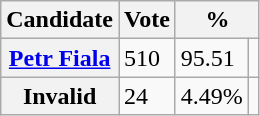<table class="wikitable">
<tr>
<th>Candidate</th>
<th>Vote</th>
<th colspan=2>%</th>
</tr>
<tr>
<th><a href='#'>Petr Fiala</a></th>
<td>510</td>
<td>95.51</td>
<td></td>
</tr>
<tr>
<th>Invalid</th>
<td>24</td>
<td>4.49%</td>
<td></td>
</tr>
</table>
